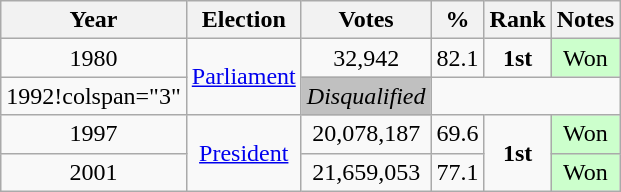<table class="wikitable" style="text-align:center;">
<tr>
<th>Year</th>
<th>Election</th>
<th>Votes</th>
<th>%</th>
<th>Rank</th>
<th>Notes</th>
</tr>
<tr>
<td>1980</td>
<td rowspan="2"><a href='#'>Parliament</a></td>
<td>32,942</td>
<td>82.1</td>
<td><strong>1st</strong></td>
<td style="background-color:#CCFFCC">Won</td>
</tr>
<tr>
<td>1992!colspan="3" </td>
<td style="background-color:#C0C0C0"><em>Disqualified</em></td>
</tr>
<tr>
<td>1997</td>
<td rowspan="2"><a href='#'>President</a></td>
<td>20,078,187</td>
<td>69.6</td>
<td rowspan="2"><strong>1st</strong></td>
<td style="background-color:#CCFFCC">Won</td>
</tr>
<tr>
<td>2001</td>
<td> 21,659,053</td>
<td> 77.1</td>
<td style="background-color:#CCFFCC">Won</td>
</tr>
</table>
